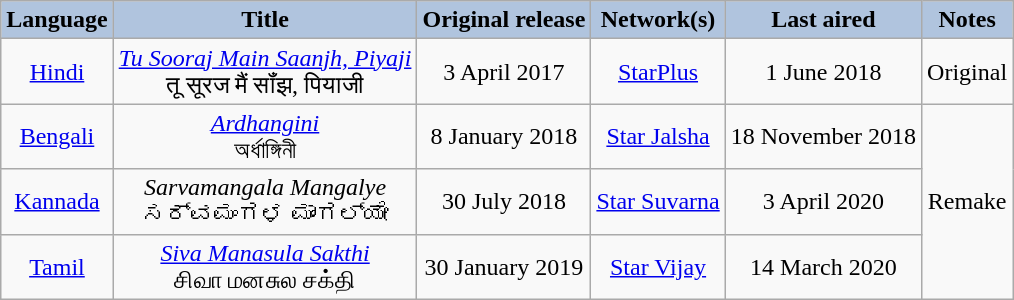<table class="wikitable sortable" style="text-align:center;">
<tr>
<th style="background:LightSteelBlue;">Language</th>
<th style="background:LightSteelBlue;">Title</th>
<th style="background:LightSteelBlue;">Original release</th>
<th style="background:LightSteelBlue;">Network(s)</th>
<th style="background:LightSteelBlue;">Last aired</th>
<th style="background:LightSteelBlue;">Notes</th>
</tr>
<tr>
<td><a href='#'>Hindi</a></td>
<td><em><a href='#'>Tu Sooraj Main Saanjh, Piyaji</a></em> <br> तू सूरज मैं सॉंझ, पियाजी</td>
<td>3 April 2017</td>
<td><a href='#'>StarPlus</a></td>
<td>1 June 2018</td>
<td>Original</td>
</tr>
<tr>
<td><a href='#'>Bengali</a></td>
<td><em><a href='#'>Ardhangini</a></em> <br> অর্ধাঙ্গিনী</td>
<td>8 January 2018</td>
<td><a href='#'>Star Jalsha</a></td>
<td>18 November 2018</td>
<td rowspan="3">Remake</td>
</tr>
<tr>
<td><a href='#'>Kannada</a></td>
<td><em>Sarvamangala Mangalye</em> <br> ಸರ್ವಮಂಗಳ ಮಾಂಗಲ್ಯೇ</td>
<td>30 July 2018</td>
<td><a href='#'>Star Suvarna</a></td>
<td>3 April 2020</td>
</tr>
<tr>
<td><a href='#'>Tamil</a></td>
<td><em><a href='#'>Siva Manasula Sakthi</a></em> <br> சிவா மனசுல சக்தி</td>
<td>30 January 2019</td>
<td><a href='#'>Star Vijay</a></td>
<td>14 March 2020</td>
</tr>
</table>
